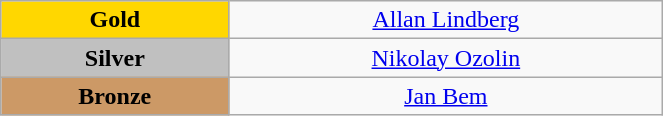<table class="wikitable" style="text-align:center; " width="35%">
<tr>
<td bgcolor="gold"><strong>Gold</strong></td>
<td><a href='#'>Allan Lindberg</a><br>  <small><em></em></small></td>
</tr>
<tr>
<td bgcolor="silver"><strong>Silver</strong></td>
<td><a href='#'>Nikolay Ozolin</a><br>  <small><em></em></small></td>
</tr>
<tr>
<td bgcolor="CC9966"><strong>Bronze</strong></td>
<td><a href='#'>Jan Bem</a><br>  <small><em></em></small></td>
</tr>
</table>
